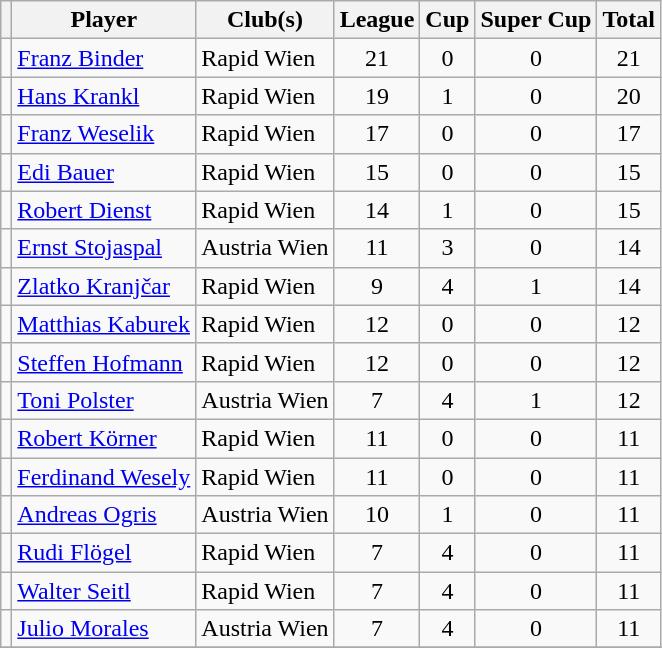<table class="wikitable" style="text-align: center">
<tr>
<th class="unsortable"></th>
<th>Player</th>
<th>Club(s)</th>
<th>League</th>
<th>Cup</th>
<th>Super Cup</th>
<th>Total</th>
</tr>
<tr>
<td></td>
<td align="left"><a href='#'>Franz Binder</a></td>
<td align="left">Rapid Wien</td>
<td>21</td>
<td>0</td>
<td>0</td>
<td>21</td>
</tr>
<tr>
<td></td>
<td align="left"><a href='#'>Hans Krankl</a></td>
<td align="left">Rapid Wien</td>
<td>19</td>
<td>1</td>
<td>0</td>
<td>20</td>
</tr>
<tr>
<td></td>
<td align="left"><a href='#'>Franz Weselik</a></td>
<td align="left">Rapid Wien</td>
<td>17</td>
<td>0</td>
<td>0</td>
<td>17</td>
</tr>
<tr>
<td></td>
<td align="left"><a href='#'>Edi Bauer</a></td>
<td align="left">Rapid Wien</td>
<td>15</td>
<td>0</td>
<td>0</td>
<td>15</td>
</tr>
<tr>
<td></td>
<td align="left"><a href='#'>Robert Dienst</a></td>
<td align="left">Rapid Wien</td>
<td>14</td>
<td>1</td>
<td>0</td>
<td>15</td>
</tr>
<tr>
<td></td>
<td align="left"><a href='#'>Ernst Stojaspal</a></td>
<td align="left">Austria Wien</td>
<td>11</td>
<td>3</td>
<td>0</td>
<td>14</td>
</tr>
<tr>
<td></td>
<td align="left"><a href='#'>Zlatko Kranjčar</a></td>
<td align="left">Rapid Wien</td>
<td>9</td>
<td>4</td>
<td>1</td>
<td>14</td>
</tr>
<tr>
<td></td>
<td align="left"><a href='#'>Matthias Kaburek</a></td>
<td align="left">Rapid Wien</td>
<td>12</td>
<td>0</td>
<td>0</td>
<td>12</td>
</tr>
<tr>
<td></td>
<td align="left"><a href='#'>Steffen Hofmann</a></td>
<td align="left">Rapid Wien</td>
<td>12</td>
<td>0</td>
<td>0</td>
<td>12</td>
</tr>
<tr>
<td></td>
<td align="left"><a href='#'>Toni Polster</a></td>
<td align="left">Austria Wien</td>
<td>7</td>
<td>4</td>
<td>1</td>
<td>12</td>
</tr>
<tr>
<td></td>
<td align="left"><a href='#'>Robert Körner</a></td>
<td align="left">Rapid Wien</td>
<td>11</td>
<td>0</td>
<td>0</td>
<td>11</td>
</tr>
<tr>
<td></td>
<td align="left"><a href='#'>Ferdinand Wesely</a></td>
<td align="left">Rapid Wien</td>
<td>11</td>
<td>0</td>
<td>0</td>
<td>11</td>
</tr>
<tr>
<td></td>
<td align="left"><a href='#'>Andreas Ogris</a></td>
<td align="left">Austria Wien</td>
<td>10</td>
<td>1</td>
<td>0</td>
<td>11</td>
</tr>
<tr>
<td></td>
<td align="left"><a href='#'>Rudi Flögel</a></td>
<td align="left">Rapid Wien</td>
<td>7</td>
<td>4</td>
<td>0</td>
<td>11</td>
</tr>
<tr>
<td></td>
<td align="left"><a href='#'>Walter Seitl</a></td>
<td align="left">Rapid Wien</td>
<td>7</td>
<td>4</td>
<td>0</td>
<td>11</td>
</tr>
<tr>
<td></td>
<td align="left"><a href='#'>Julio Morales</a></td>
<td align="left">Austria Wien</td>
<td>7</td>
<td>4</td>
<td>0</td>
<td>11</td>
</tr>
<tr>
</tr>
</table>
